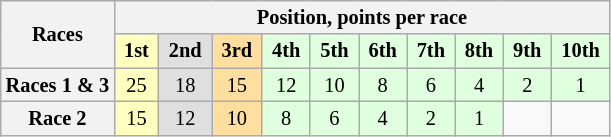<table class="wikitable" style="font-size: 85%; text-align:center">
<tr>
<th rowspan=2>Races</th>
<th colspan=10>Position, points per race</th>
</tr>
<tr>
<td style="background:#FFFFBF"> <strong>1st</strong> </td>
<td style="background:#DFDFDF"> <strong>2nd</strong> </td>
<td style="background:#FFDF9F"> <strong>3rd</strong> </td>
<td style="background:#DFFFDF"> <strong>4th</strong> </td>
<td style="background:#DFFFDF"> <strong>5th</strong> </td>
<td style="background:#DFFFDF"> <strong>6th</strong> </td>
<td style="background:#DFFFDF"> <strong>7th</strong> </td>
<td style="background:#DFFFDF"> <strong>8th</strong> </td>
<td style="background:#DFFFDF"> <strong>9th</strong> </td>
<td style="background:#DFFFDF"> <strong>10th</strong> </td>
</tr>
<tr>
<th>Races 1 & 3</th>
<td style="background:#FFFFBF">25</td>
<td style="background:#DFDFDF">18</td>
<td style="background:#FFDF9F">15</td>
<td style="background:#DFFFDF">12</td>
<td style="background:#DFFFDF">10</td>
<td style="background:#DFFFDF">8</td>
<td style="background:#DFFFDF">6</td>
<td style="background:#DFFFDF">4</td>
<td style="background:#DFFFDF">2</td>
<td style="background:#DFFFDF">1</td>
</tr>
<tr>
<th>Race 2</th>
<td style="background:#FFFFBF">15</td>
<td style="background:#DFDFDF">12</td>
<td style="background:#FFDF9F">10</td>
<td style="background:#DFFFDF">8</td>
<td style="background:#DFFFDF">6</td>
<td style="background:#DFFFDF">4</td>
<td style="background:#DFFFDF">2</td>
<td style="background:#DFFFDF">1</td>
<td></td>
<td></td>
</tr>
</table>
